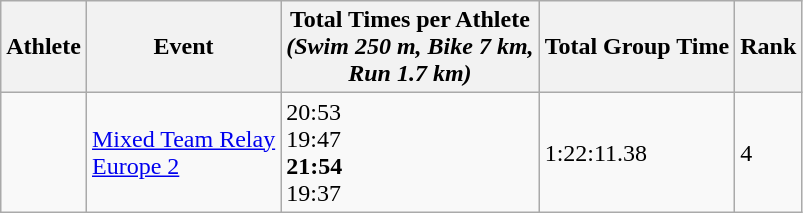<table class="wikitable" border="1">
<tr>
<th>Athlete</th>
<th>Event</th>
<th>Total Times per Athlete <br> <em>(Swim 250 m, Bike 7 km, <br> Run 1.7 km)</th>
<th>Total Group Time</th>
<th>Rank</th>
</tr>
<tr>
<td><br><br><strong></strong><br></td>
<td><a href='#'>Mixed Team Relay <br> Europe 2</a></td>
<td>20:53<br>19:47<br><strong>21:54</strong><br>19:37</td>
<td>1:22:11.38</td>
<td>4</td>
</tr>
</table>
